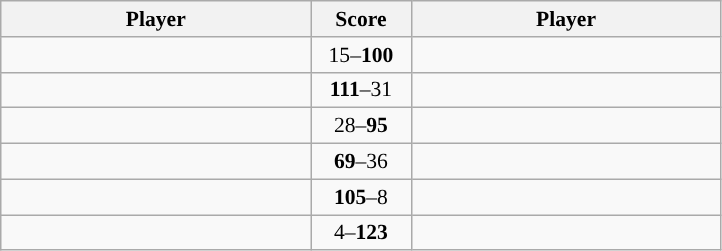<table class="wikitable " style="font-size: 90%;">
<tr>
<th width=200>Player</th>
<th width=60>Score</th>
<th width=200>Player</th>
</tr>
<tr>
<td></td>
<td align="center">15–<strong>100</strong></td>
<td><strong></strong></td>
</tr>
<tr>
<td><strong></strong></td>
<td align="center"><strong>111</strong>–31</td>
<td></td>
</tr>
<tr>
<td></td>
<td align="center">28–<strong>95</strong></td>
<td><strong></strong></td>
</tr>
<tr>
<td><strong></strong></td>
<td align="center"><strong>69</strong>–36</td>
<td></td>
</tr>
<tr>
<td><strong></strong></td>
<td align="center"><strong>105</strong>–8</td>
<td></td>
</tr>
<tr>
<td></td>
<td align="center">4–<strong>123</strong></td>
<td><strong></strong></td>
</tr>
</table>
